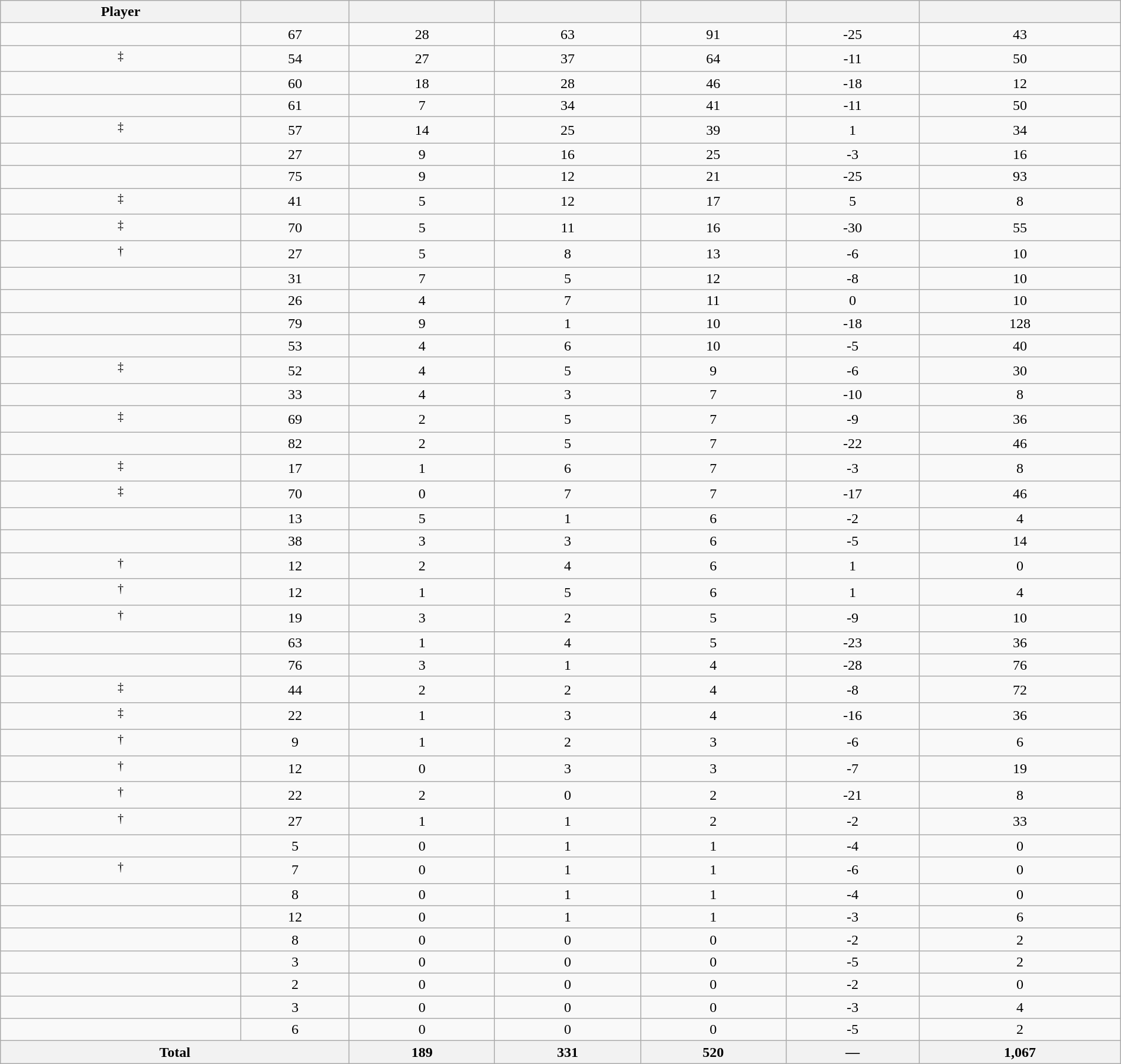<table class="wikitable sortable" style="width:100%; text-align:center;">
<tr align=center>
<th>Player</th>
<th></th>
<th></th>
<th></th>
<th></th>
<th data-sort-type="number"></th>
<th></th>
</tr>
<tr>
<td></td>
<td>67</td>
<td>28</td>
<td>63</td>
<td>91</td>
<td>-25</td>
<td>43</td>
</tr>
<tr>
<td><sup>‡</sup></td>
<td>54</td>
<td>27</td>
<td>37</td>
<td>64</td>
<td>-11</td>
<td>50</td>
</tr>
<tr>
<td></td>
<td>60</td>
<td>18</td>
<td>28</td>
<td>46</td>
<td>-18</td>
<td>12</td>
</tr>
<tr>
<td></td>
<td>61</td>
<td>7</td>
<td>34</td>
<td>41</td>
<td>-11</td>
<td>50</td>
</tr>
<tr>
<td><sup>‡</sup></td>
<td>57</td>
<td>14</td>
<td>25</td>
<td>39</td>
<td>1</td>
<td>34</td>
</tr>
<tr>
<td></td>
<td>27</td>
<td>9</td>
<td>16</td>
<td>25</td>
<td>-3</td>
<td>16</td>
</tr>
<tr>
<td></td>
<td>75</td>
<td>9</td>
<td>12</td>
<td>21</td>
<td>-25</td>
<td>93</td>
</tr>
<tr>
<td><sup>‡</sup></td>
<td>41</td>
<td>5</td>
<td>12</td>
<td>17</td>
<td>5</td>
<td>8</td>
</tr>
<tr>
<td><sup>‡</sup></td>
<td>70</td>
<td>5</td>
<td>11</td>
<td>16</td>
<td>-30</td>
<td>55</td>
</tr>
<tr>
<td><sup>†</sup></td>
<td>27</td>
<td>5</td>
<td>8</td>
<td>13</td>
<td>-6</td>
<td>10</td>
</tr>
<tr>
<td></td>
<td>31</td>
<td>7</td>
<td>5</td>
<td>12</td>
<td>-8</td>
<td>10</td>
</tr>
<tr>
<td></td>
<td>26</td>
<td>4</td>
<td>7</td>
<td>11</td>
<td>0</td>
<td>10</td>
</tr>
<tr>
<td></td>
<td>79</td>
<td>9</td>
<td>1</td>
<td>10</td>
<td>-18</td>
<td>128</td>
</tr>
<tr>
<td></td>
<td>53</td>
<td>4</td>
<td>6</td>
<td>10</td>
<td>-5</td>
<td>40</td>
</tr>
<tr>
<td><sup>‡</sup></td>
<td>52</td>
<td>4</td>
<td>5</td>
<td>9</td>
<td>-6</td>
<td>30</td>
</tr>
<tr>
<td></td>
<td>33</td>
<td>4</td>
<td>3</td>
<td>7</td>
<td>-10</td>
<td>8</td>
</tr>
<tr>
<td><sup>‡</sup></td>
<td>69</td>
<td>2</td>
<td>5</td>
<td>7</td>
<td>-9</td>
<td>36</td>
</tr>
<tr>
<td></td>
<td>82</td>
<td>2</td>
<td>5</td>
<td>7</td>
<td>-22</td>
<td>46</td>
</tr>
<tr>
<td><sup>‡</sup></td>
<td>17</td>
<td>1</td>
<td>6</td>
<td>7</td>
<td>-3</td>
<td>8</td>
</tr>
<tr>
<td><sup>‡</sup></td>
<td>70</td>
<td>0</td>
<td>7</td>
<td>7</td>
<td>-17</td>
<td>46</td>
</tr>
<tr>
<td></td>
<td>13</td>
<td>5</td>
<td>1</td>
<td>6</td>
<td>-2</td>
<td>4</td>
</tr>
<tr>
<td></td>
<td>38</td>
<td>3</td>
<td>3</td>
<td>6</td>
<td>-5</td>
<td>14</td>
</tr>
<tr>
<td><sup>†</sup></td>
<td>12</td>
<td>2</td>
<td>4</td>
<td>6</td>
<td>1</td>
<td>0</td>
</tr>
<tr>
<td><sup>†</sup></td>
<td>12</td>
<td>1</td>
<td>5</td>
<td>6</td>
<td>1</td>
<td>4</td>
</tr>
<tr>
<td><sup>†</sup></td>
<td>19</td>
<td>3</td>
<td>2</td>
<td>5</td>
<td>-9</td>
<td>10</td>
</tr>
<tr>
<td></td>
<td>63</td>
<td>1</td>
<td>4</td>
<td>5</td>
<td>-23</td>
<td>36</td>
</tr>
<tr>
<td></td>
<td>76</td>
<td>3</td>
<td>1</td>
<td>4</td>
<td>-28</td>
<td>76</td>
</tr>
<tr>
<td><sup>‡</sup></td>
<td>44</td>
<td>2</td>
<td>2</td>
<td>4</td>
<td>-8</td>
<td>72</td>
</tr>
<tr>
<td><sup>‡</sup></td>
<td>22</td>
<td>1</td>
<td>3</td>
<td>4</td>
<td>-16</td>
<td>36</td>
</tr>
<tr>
<td><sup>†</sup></td>
<td>9</td>
<td>1</td>
<td>2</td>
<td>3</td>
<td>-6</td>
<td>6</td>
</tr>
<tr>
<td><sup>†</sup></td>
<td>12</td>
<td>0</td>
<td>3</td>
<td>3</td>
<td>-7</td>
<td>19</td>
</tr>
<tr>
<td><sup>†</sup></td>
<td>22</td>
<td>2</td>
<td>0</td>
<td>2</td>
<td>-21</td>
<td>8</td>
</tr>
<tr>
<td><sup>†</sup></td>
<td>27</td>
<td>1</td>
<td>1</td>
<td>2</td>
<td>-2</td>
<td>33</td>
</tr>
<tr>
<td></td>
<td>5</td>
<td>0</td>
<td>1</td>
<td>1</td>
<td>-4</td>
<td>0</td>
</tr>
<tr>
<td><sup>†</sup></td>
<td>7</td>
<td>0</td>
<td>1</td>
<td>1</td>
<td>-6</td>
<td>0</td>
</tr>
<tr>
<td></td>
<td>8</td>
<td>0</td>
<td>1</td>
<td>1</td>
<td>-4</td>
<td>0</td>
</tr>
<tr>
<td></td>
<td>12</td>
<td>0</td>
<td>1</td>
<td>1</td>
<td>-3</td>
<td>6</td>
</tr>
<tr>
<td></td>
<td>8</td>
<td>0</td>
<td>0</td>
<td>0</td>
<td>-2</td>
<td>2</td>
</tr>
<tr>
<td></td>
<td>3</td>
<td>0</td>
<td>0</td>
<td>0</td>
<td>-5</td>
<td>2</td>
</tr>
<tr>
<td></td>
<td>2</td>
<td>0</td>
<td>0</td>
<td>0</td>
<td>-2</td>
<td>0</td>
</tr>
<tr>
<td></td>
<td>3</td>
<td>0</td>
<td>0</td>
<td>0</td>
<td>-3</td>
<td>4</td>
</tr>
<tr>
<td></td>
<td>6</td>
<td>0</td>
<td>0</td>
<td>0</td>
<td>-5</td>
<td>2</td>
</tr>
<tr class="sortbottom">
<th colspan=2>Total</th>
<th>189</th>
<th>331</th>
<th>520</th>
<th>—</th>
<th>1,067</th>
</tr>
</table>
